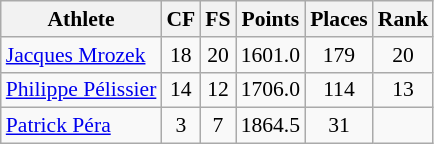<table class="wikitable" border="1" style="font-size:90%">
<tr>
<th>Athlete</th>
<th>CF</th>
<th>FS</th>
<th>Points</th>
<th>Places</th>
<th>Rank</th>
</tr>
<tr align=center>
<td align=left><a href='#'>Jacques Mrozek</a></td>
<td>18</td>
<td>20</td>
<td>1601.0</td>
<td>179</td>
<td>20</td>
</tr>
<tr align=center>
<td align=left><a href='#'>Philippe Pélissier</a></td>
<td>14</td>
<td>12</td>
<td>1706.0</td>
<td>114</td>
<td>13</td>
</tr>
<tr align=center>
<td align=left><a href='#'>Patrick Péra</a></td>
<td>3</td>
<td>7</td>
<td>1864.5</td>
<td>31</td>
<td></td>
</tr>
</table>
